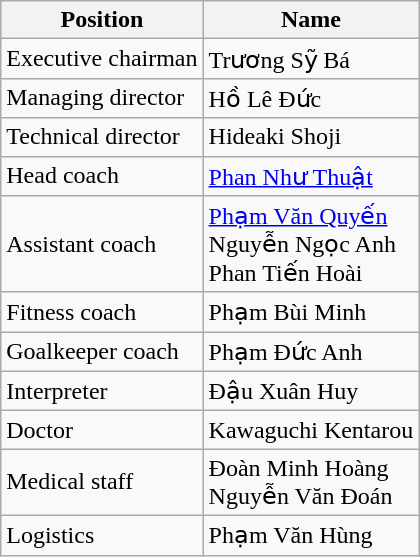<table class="wikitable">
<tr>
<th>Position</th>
<th>Name</th>
</tr>
<tr>
<td>Executive chairman</td>
<td> Trương Sỹ Bá</td>
</tr>
<tr>
<td>Managing director</td>
<td> Hồ Lê Đức</td>
</tr>
<tr>
<td>Technical director</td>
<td> Hideaki Shoji</td>
</tr>
<tr>
<td>Head coach</td>
<td> <a href='#'>Phan Như Thuật</a></td>
</tr>
<tr>
<td>Assistant coach</td>
<td> <a href='#'>Phạm Văn Quyến</a><br> Nguyễn Ngọc Anh<br> Phan Tiến Hoài</td>
</tr>
<tr>
<td>Fitness coach</td>
<td> Phạm Bùi Minh</td>
</tr>
<tr>
<td>Goalkeeper coach</td>
<td> Phạm Đức Anh</td>
</tr>
<tr>
<td>Interpreter</td>
<td> Đậu Xuân Huy</td>
</tr>
<tr>
<td>Doctor</td>
<td> Kawaguchi Kentarou</td>
</tr>
<tr>
<td>Medical staff</td>
<td> Đoàn Minh Hoàng<br> Nguyễn Văn Đoán</td>
</tr>
<tr>
<td>Logistics</td>
<td> Phạm Văn Hùng</td>
</tr>
</table>
